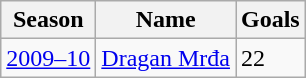<table class="wikitable">
<tr>
<th>Season</th>
<th>Name</th>
<th>Goals</th>
</tr>
<tr>
<td><a href='#'>2009–10</a></td>
<td> <a href='#'>Dragan Mrđa</a></td>
<td>22</td>
</tr>
</table>
